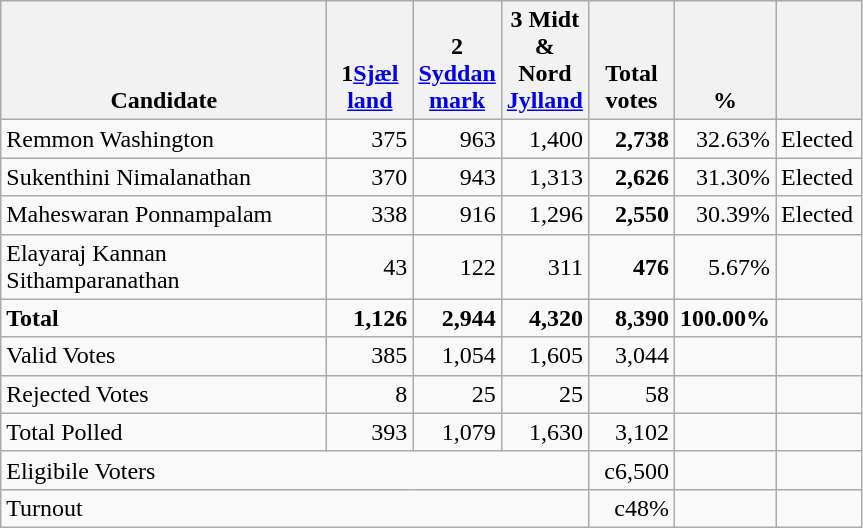<table class="wikitable" border="1" style="text-align:right;">
<tr>
<th align=left width="210" valign=bottom>Candidate</th>
<th align=left width="50" valign=bottom>1<a href='#'>Sjæl<br>land</a></th>
<th align=left width="50" valign=bottom>2 <a href='#'>Syddan<br>mark</a></th>
<th align=left width="50" valign=bottom>3 Midt<br>& Nord<br><a href='#'>Jylland</a></th>
<th align=left width="50" valign=bottom>Total<br>votes</th>
<th align=left width="40" valign=bottom>%</th>
<th align=left width="50" valign=bottom></th>
</tr>
<tr>
<td align=left>Remmon Washington</td>
<td>375</td>
<td>963</td>
<td>1,400</td>
<td><strong>2,738</strong></td>
<td>32.63%</td>
<td align=left>Elected</td>
</tr>
<tr>
<td align=left>Sukenthini Nimalanathan</td>
<td>370</td>
<td>943</td>
<td>1,313</td>
<td><strong>2,626</strong></td>
<td>31.30%</td>
<td align=left>Elected</td>
</tr>
<tr>
<td align=left>Maheswaran Ponnampalam</td>
<td>338</td>
<td>916</td>
<td>1,296</td>
<td><strong>2,550</strong></td>
<td>30.39%</td>
<td align=left>Elected</td>
</tr>
<tr>
<td align=left>Elayaraj Kannan Sithamparanathan</td>
<td>43</td>
<td>122</td>
<td>311</td>
<td><strong>476</strong></td>
<td>5.67%</td>
<td></td>
</tr>
<tr>
<td align=left><strong>Total</strong></td>
<td><strong>1,126</strong></td>
<td><strong>2,944</strong></td>
<td><strong>4,320</strong></td>
<td><strong>8,390</strong></td>
<td><strong>100.00%</strong></td>
<td></td>
</tr>
<tr>
<td align=left>Valid Votes</td>
<td>385</td>
<td>1,054</td>
<td>1,605</td>
<td>3,044</td>
<td></td>
<td></td>
</tr>
<tr>
<td align=left>Rejected Votes</td>
<td>8</td>
<td>25</td>
<td>25</td>
<td>58</td>
<td></td>
<td></td>
</tr>
<tr>
<td align=left>Total Polled</td>
<td>393</td>
<td>1,079</td>
<td>1,630</td>
<td>3,102</td>
<td></td>
<td></td>
</tr>
<tr>
<td align=left colspan=4>Eligibile Voters</td>
<td>c6,500</td>
<td></td>
<td></td>
</tr>
<tr>
<td align=left colspan=4>Turnout</td>
<td>c48%</td>
<td></td>
<td></td>
</tr>
</table>
